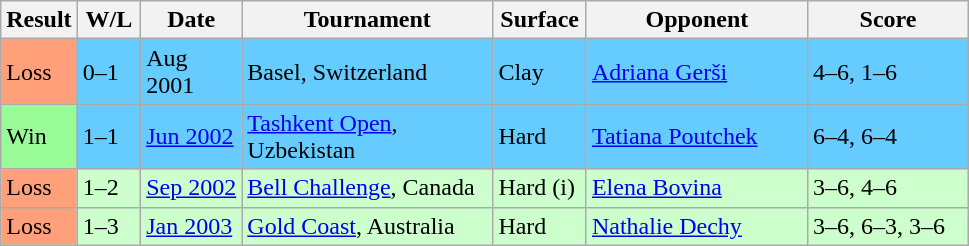<table class="sortable wikitable">
<tr>
<th style="width:40px">Result</th>
<th style="width:35px" class="unsortable">W/L</th>
<th style="width:60px">Date</th>
<th style="width:160px">Tournament</th>
<th style="width:55px">Surface</th>
<th style="width:140px">Opponent</th>
<th style="width:100px" class="unsortable">Score</th>
</tr>
<tr style="background:#6cf;">
<td style="background:#ffa07a;">Loss</td>
<td>0–1</td>
<td>Aug 2001</td>
<td>Basel, Switzerland</td>
<td>Clay</td>
<td> <a href='#'>Adriana Gerši</a></td>
<td>4–6, 1–6</td>
</tr>
<tr style="background:#6cf;">
<td style="background:#98fb98;">Win</td>
<td>1–1</td>
<td><a href='#'>Jun 2002</a></td>
<td><a href='#'>Tashkent Open</a>, Uzbekistan</td>
<td>Hard</td>
<td> <a href='#'>Tatiana Poutchek</a></td>
<td>6–4, 6–4</td>
</tr>
<tr style="background:#cfc;">
<td style="background:#ffa07a;">Loss</td>
<td>1–2</td>
<td><a href='#'>Sep 2002</a></td>
<td><a href='#'>Bell Challenge</a>, Canada</td>
<td>Hard (i)</td>
<td> <a href='#'>Elena Bovina</a></td>
<td>3–6, 4–6</td>
</tr>
<tr style="background:#cfc;">
<td style="background:#ffa07a;">Loss</td>
<td>1–3</td>
<td><a href='#'>Jan 2003</a></td>
<td><a href='#'>Gold Coast</a>, Australia</td>
<td>Hard</td>
<td> <a href='#'>Nathalie Dechy</a></td>
<td>3–6, 6–3, 3–6</td>
</tr>
</table>
